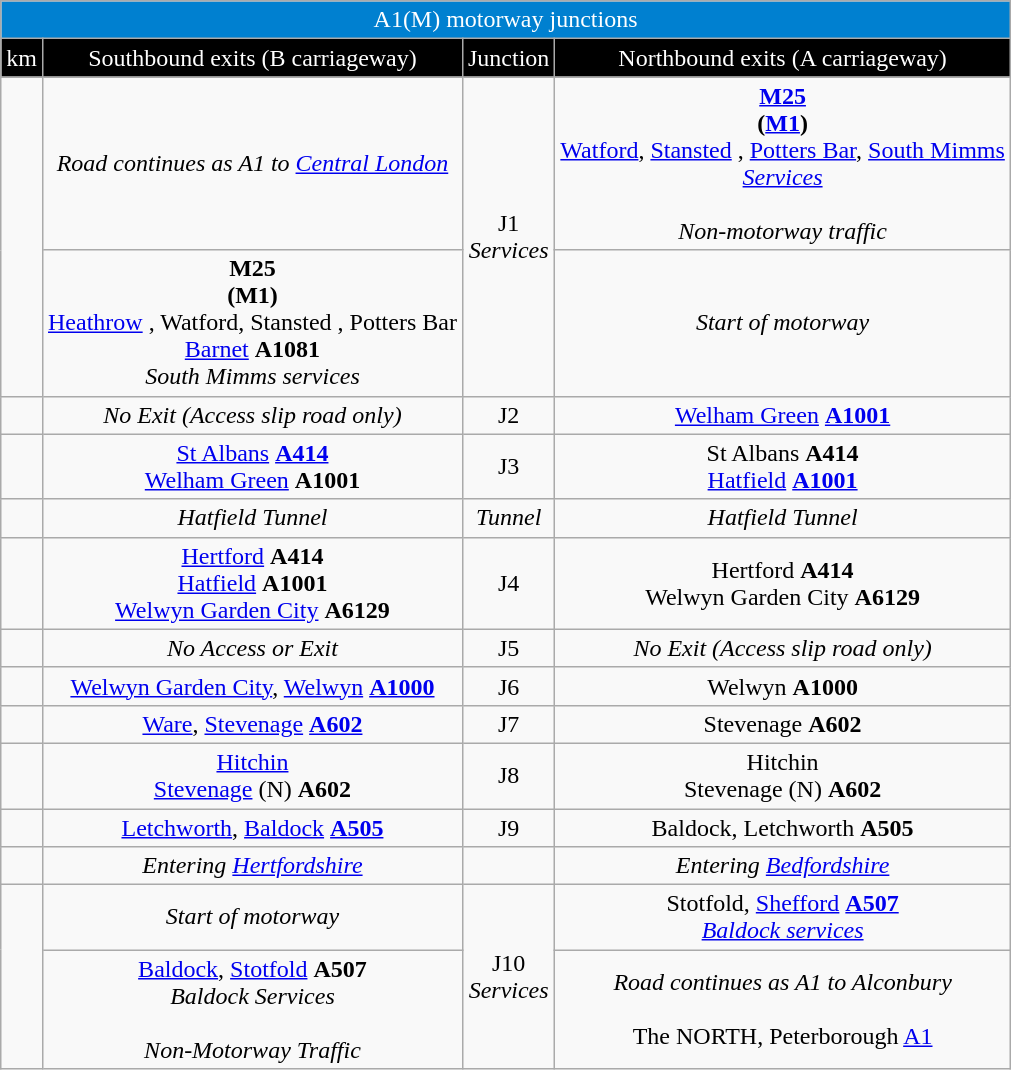<table border=1 cellpadding=2 style="margin-left:1em; margin-bottom: 1em; border-collapse: collapse; " class="wikitable">
<tr align="center" bgcolor="0080d0" style="color: white;">
<td colspan="4">A1(M) motorway junctions</td>
</tr>
<tr align="center" bgcolor="000000" style="color: white">
<td>km</td>
<td>Southbound exits (B carriageway)</td>
<td>Junction</td>
<td>Northbound exits (A carriageway)</td>
</tr>
<tr align="center">
<td rowspan="2"></td>
<td><em>Road continues as A1 to <a href='#'>Central London</a></em></td>
<td rowspan="2">J1<br><em>Services</em></td>
<td><span><strong><a href='#'><span>M25</span></a></strong><br><strong>(<a href='#'><span>M1</span></a>)</strong></span><br><a href='#'>Watford</a>, <a href='#'>Stansted</a> , <a href='#'>Potters Bar</a>, <a href='#'>South Mimms</a><br><em><a href='#'>Services</a></em><br><br><em>Non-motorway traffic</em></td>
</tr>
<tr align="center">
<td><span><strong>M25</strong></span><br><span><strong>(M1)</strong></span><br><a href='#'>Heathrow</a> , Watford, Stansted , Potters Bar<br><a href='#'>Barnet</a> <span><strong>A1081</strong></span><br><em>South Mimms services</em></td>
<td><em>Start of motorway</em></td>
</tr>
<tr align="center">
<td></td>
<td> <em>No Exit (Access slip road only)</em></td>
<td>J2</td>
<td><a href='#'>Welham Green</a> <a href='#'><span><strong>A1001</strong></span></a></td>
</tr>
<tr align="center">
<td></td>
<td><a href='#'>St Albans</a> <a href='#'><span><strong>A414</strong></span></a><br><a href='#'>Welham Green</a> <span><strong>A1001</strong></span></td>
<td>J3</td>
<td>St Albans <span><strong>A414</strong></span><br><a href='#'>Hatfield</a> <a href='#'><span><strong>A1001</strong></span></a></td>
</tr>
<tr align="center">
<td></td>
<td><em>Hatfield Tunnel</em></td>
<td><em>Tunnel</em></td>
<td><em>Hatfield Tunnel</em></td>
</tr>
<tr align="center">
<td></td>
<td><a href='#'>Hertford</a> <span><strong>A414</strong></span><br> <a href='#'>Hatfield</a> <span><strong>A1001</strong></span><br><a href='#'>Welwyn Garden City</a> <span><strong>A6129</strong></span></td>
<td>J4</td>
<td>Hertford <span><strong>A414</strong></span><br>Welwyn Garden City <span><strong>A6129</strong></span></td>
</tr>
<tr align="center">
<td></td>
<td> <em>No Access or Exit</em></td>
<td>J5</td>
<td> <em>No Exit (Access slip road only)</em></td>
</tr>
<tr align="center">
<td></td>
<td><a href='#'>Welwyn Garden City</a>, <a href='#'>Welwyn</a> <a href='#'><span><strong>A1000</strong></span></a></td>
<td>J6</td>
<td>Welwyn <span><strong>A1000</strong></span></td>
</tr>
<tr align="center">
<td></td>
<td><a href='#'>Ware</a>, <a href='#'>Stevenage</a> <a href='#'><span><strong>A602</strong></span></a></td>
<td>J7</td>
<td>Stevenage <span><strong>A602</strong></span></td>
</tr>
<tr align="center">
<td></td>
<td><a href='#'>Hitchin</a><br><a href='#'>Stevenage</a> (N) <span><strong>A602</strong></span></td>
<td>J8</td>
<td>Hitchin<br>Stevenage (N) <span><strong>A602</strong></span></td>
</tr>
<tr align="center">
<td></td>
<td><a href='#'>Letchworth</a>, <a href='#'>Baldock</a> <a href='#'><span><strong>A505</strong></span></a></td>
<td>J9</td>
<td>Baldock, Letchworth <span><strong>A505</strong></span></td>
</tr>
<tr style="text-align:center;">
<td></td>
<td><em>Entering <a href='#'>Hertfordshire</a></em></td>
<td></td>
<td><em>Entering <a href='#'>Bedfordshire</a></em></td>
</tr>
<tr align="center">
<td rowspan="2"></td>
<td><em>Start of motorway</em></td>
<td rowspan="2">J10<br><em>Services</em></td>
<td>Stotfold, <a href='#'>Shefford</a> <a href='#'><span><strong>A507</strong></span></a><br><em><a href='#'>Baldock services</a></em></td>
</tr>
<tr align="center">
<td><a href='#'>Baldock</a>, <a href='#'>Stotfold</a> <span><strong>A507</strong></span><br><em>Baldock Services</em><br><br><em>Non-Motorway Traffic</em></td>
<td><em>Road continues as A1 to Alconbury</em><br><br>The NORTH, Peterborough <a href='#'>A1</a></td>
</tr>
</table>
